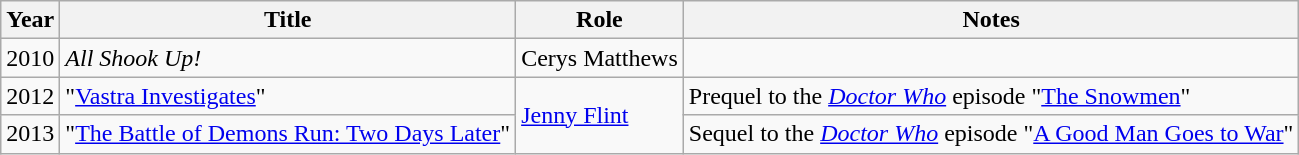<table class="wikitable">
<tr>
<th>Year</th>
<th>Title</th>
<th>Role</th>
<th class="unsortable">Notes</th>
</tr>
<tr>
<td>2010</td>
<td><em>All Shook Up!</em></td>
<td>Cerys Matthews</td>
<td></td>
</tr>
<tr>
<td>2012</td>
<td>"<a href='#'>Vastra Investigates</a>"</td>
<td rowspan="2"><a href='#'>Jenny Flint</a></td>
<td>Prequel to the <em><a href='#'>Doctor Who</a></em> episode "<a href='#'>The Snowmen</a>"</td>
</tr>
<tr>
<td>2013</td>
<td>"<a href='#'>The Battle of Demons Run: Two Days Later</a>"</td>
<td>Sequel to the <em><a href='#'>Doctor Who</a></em> episode "<a href='#'>A Good Man Goes to War</a>"</td>
</tr>
</table>
